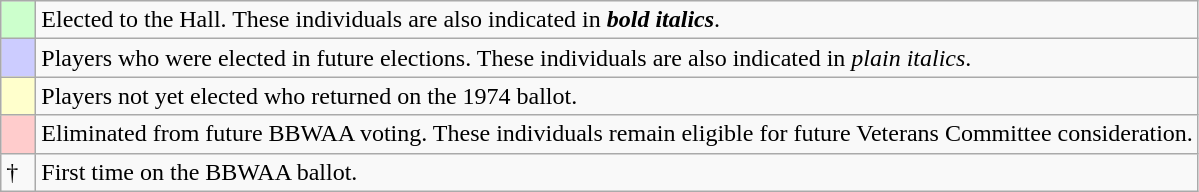<table class="wikitable">
<tr>
<td bgcolor="#ccffcc">    </td>
<td>Elected to the Hall. These individuals are also indicated in <strong><em>bold italics</em></strong>.</td>
</tr>
<tr>
<td bgcolor="#ccccff">    </td>
<td>Players who were elected in future elections. These individuals are also indicated in <em>plain italics</em>.</td>
</tr>
<tr>
<td bgcolor="#ffffcc">    </td>
<td>Players not yet elected who returned on the 1974 ballot.</td>
</tr>
<tr>
<td bgcolor="#ffcccc">    </td>
<td>Eliminated from future BBWAA voting. These individuals remain eligible for future Veterans Committee consideration.</td>
</tr>
<tr>
<td>†</td>
<td>First time on the BBWAA ballot.</td>
</tr>
</table>
